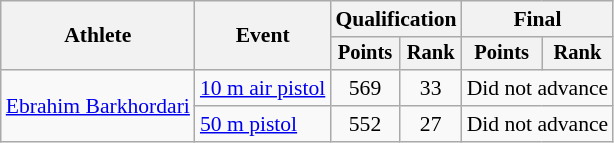<table class="wikitable" style="font-size:90%;">
<tr>
<th rowspan=2>Athlete</th>
<th rowspan=2>Event</th>
<th colspan=2>Qualification</th>
<th colspan=2>Final</th>
</tr>
<tr style="font-size:95%">
<th>Points</th>
<th>Rank</th>
<th>Points</th>
<th>Rank</th>
</tr>
<tr align=center>
<td rowspan=2 align="left"><a href='#'>Ebrahim Barkhordari</a></td>
<td align="left"><a href='#'>10 m air pistol</a></td>
<td>569</td>
<td>33</td>
<td colspan=2>Did not advance</td>
</tr>
<tr align=center>
<td align="left"><a href='#'>50 m pistol</a></td>
<td>552</td>
<td>27</td>
<td colspan=2>Did not advance</td>
</tr>
</table>
